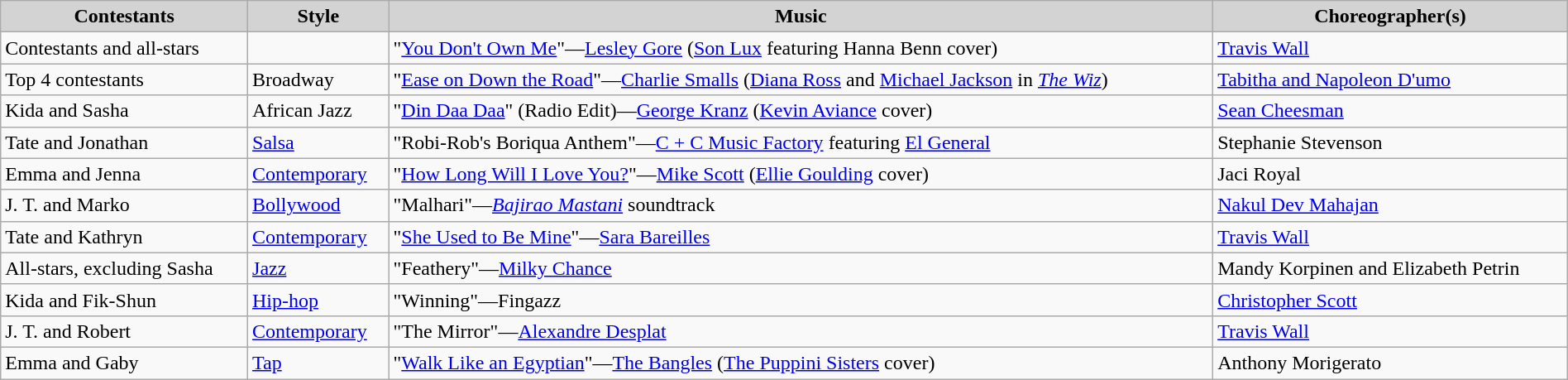<table class="wikitable" style="width:100%;">
<tr style="background:lightgrey; text-align:center;">
<td><strong>Contestants</strong></td>
<td><strong>Style</strong></td>
<td><strong>Music</strong></td>
<td><strong>Choreographer(s)</strong></td>
</tr>
<tr>
<td>Contestants and all-stars</td>
<td></td>
<td>"<a href='#'>You Don't Own Me</a>"—<a href='#'>Lesley Gore</a> (<a href='#'>Son Lux</a> featuring Hanna Benn cover)</td>
<td><a href='#'>Travis Wall</a></td>
</tr>
<tr>
<td>Top 4 contestants</td>
<td>Broadway</td>
<td>"<a href='#'>Ease on Down the Road</a>"—<a href='#'>Charlie Smalls</a> (<a href='#'>Diana Ross</a> and <a href='#'>Michael Jackson</a> in <em><a href='#'>The Wiz</a></em>)</td>
<td><a href='#'>Tabitha and Napoleon D'umo</a></td>
</tr>
<tr>
<td>Kida and Sasha</td>
<td>African Jazz</td>
<td>"<a href='#'>Din Daa Daa</a>" (Radio Edit)—<a href='#'>George Kranz</a> (<a href='#'>Kevin Aviance</a> cover)</td>
<td><a href='#'>Sean Cheesman</a></td>
</tr>
<tr>
<td>Tate and Jonathan</td>
<td><a href='#'>Salsa</a></td>
<td>"Robi-Rob's Boriqua Anthem"—<a href='#'>C + C Music Factory</a> featuring <a href='#'>El General</a></td>
<td>Stephanie Stevenson</td>
</tr>
<tr>
<td>Emma and Jenna</td>
<td><a href='#'>Contemporary</a></td>
<td>"<a href='#'>How Long Will I Love You?</a>"—<a href='#'>Mike Scott</a> (<a href='#'>Ellie Goulding</a> cover)</td>
<td>Jaci Royal</td>
</tr>
<tr>
<td>J. T. and Marko</td>
<td><a href='#'>Bollywood</a></td>
<td>"Malhari"—<a href='#'><em>Bajirao Mastani</em></a> soundtrack</td>
<td><a href='#'>Nakul Dev Mahajan</a></td>
</tr>
<tr>
<td>Tate and Kathryn</td>
<td><a href='#'>Contemporary</a></td>
<td>"<a href='#'>She Used to Be Mine</a>"—<a href='#'>Sara Bareilles</a></td>
<td><a href='#'>Travis Wall</a></td>
</tr>
<tr>
<td>All-stars, excluding Sasha</td>
<td><a href='#'>Jazz</a></td>
<td>"Feathery"—<a href='#'>Milky Chance</a></td>
<td>Mandy Korpinen and Elizabeth Petrin</td>
</tr>
<tr>
<td>Kida and Fik-Shun</td>
<td><a href='#'>Hip-hop</a></td>
<td>"Winning"—Fingazz</td>
<td><a href='#'>Christopher Scott</a></td>
</tr>
<tr>
<td>J. T. and Robert</td>
<td><a href='#'>Contemporary</a></td>
<td>"The Mirror"—<a href='#'>Alexandre Desplat</a></td>
<td><a href='#'>Travis Wall</a></td>
</tr>
<tr>
<td>Emma and Gaby</td>
<td><a href='#'>Tap</a></td>
<td>"<a href='#'>Walk Like an Egyptian</a>"—<a href='#'>The Bangles</a> (<a href='#'>The Puppini Sisters</a> cover)</td>
<td>Anthony Morigerato</td>
</tr>
</table>
